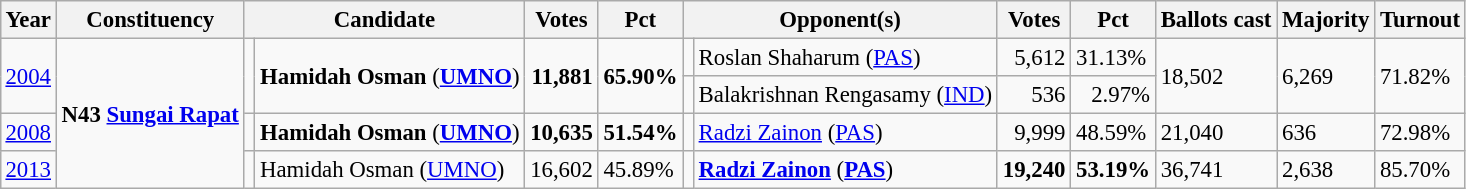<table class="wikitable" style="margin:0.5em ; font-size:95%">
<tr>
<th>Year</th>
<th>Constituency</th>
<th colspan=2>Candidate</th>
<th>Votes</th>
<th>Pct</th>
<th colspan=2>Opponent(s)</th>
<th>Votes</th>
<th>Pct</th>
<th>Ballots cast</th>
<th>Majority</th>
<th>Turnout</th>
</tr>
<tr>
<td rowspan=2><a href='#'>2004</a></td>
<td rowspan=4><strong>N43 <a href='#'>Sungai Rapat</a></strong></td>
<td rowspan=2 ></td>
<td rowspan=2><strong>Hamidah Osman</strong> (<a href='#'><strong>UMNO</strong></a>)</td>
<td rowspan=2 align=right><strong>11,881</strong></td>
<td rowspan=2><strong>65.90%</strong></td>
<td></td>
<td>Roslan Shaharum (<a href='#'>PAS</a>)</td>
<td align=right>5,612</td>
<td>31.13%</td>
<td rowspan=2>18,502</td>
<td rowspan=2>6,269</td>
<td rowspan=2>71.82%</td>
</tr>
<tr>
<td></td>
<td>Balakrishnan Rengasamy (<a href='#'>IND</a>)</td>
<td align=right>536</td>
<td align=right>2.97%</td>
</tr>
<tr>
<td><a href='#'>2008</a></td>
<td></td>
<td><strong>Hamidah Osman</strong> (<a href='#'><strong>UMNO</strong></a>)</td>
<td align=right><strong>10,635</strong></td>
<td><strong>51.54%</strong></td>
<td></td>
<td><a href='#'>Radzi Zainon</a> (<a href='#'>PAS</a>)</td>
<td align=right>9,999</td>
<td>48.59%</td>
<td>21,040</td>
<td>636</td>
<td>72.98%</td>
</tr>
<tr>
<td rowspan=2><a href='#'>2013</a></td>
<td rowspan=2 ></td>
<td rowspan=2>Hamidah Osman (<a href='#'>UMNO</a>)</td>
<td rowspan=2 align=right>16,602</td>
<td rowspan=2>45.89%</td>
<td></td>
<td><strong><a href='#'>Radzi Zainon</a></strong> (<a href='#'><strong>PAS</strong></a>)</td>
<td align=right><strong>19,240</strong></td>
<td><strong>53.19%</strong></td>
<td rowspan=2>36,741</td>
<td rowspan=2>2,638</td>
<td rowspan=2>85.70%</td>
</tr>
</table>
